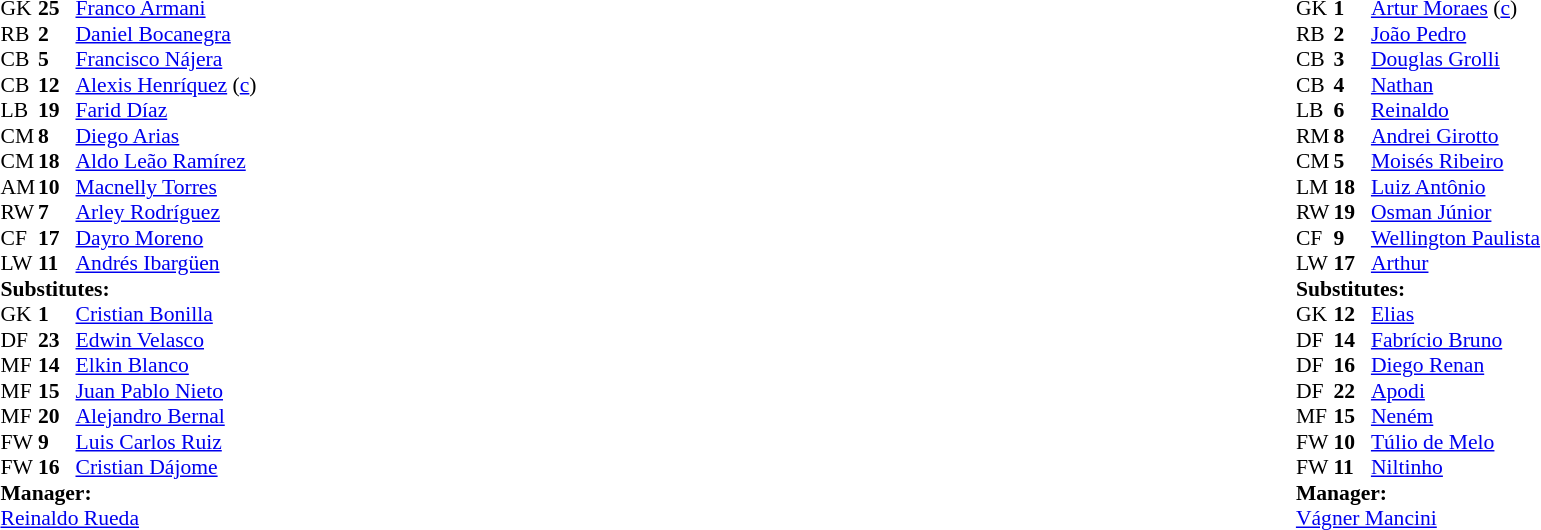<table width="100%">
<tr>
<td valign="top" width="40%"><br><table style="font-size:90%" cellspacing="0" cellpadding="0">
<tr>
<th width=25></th>
<th width=25></th>
</tr>
<tr>
<td>GK</td>
<td><strong>25</strong></td>
<td> <a href='#'>Franco Armani</a></td>
</tr>
<tr>
<td>RB</td>
<td><strong>2</strong></td>
<td> <a href='#'>Daniel Bocanegra</a></td>
</tr>
<tr>
<td>CB</td>
<td><strong>5</strong></td>
<td> <a href='#'>Francisco Nájera</a></td>
</tr>
<tr>
<td>CB</td>
<td><strong>12</strong></td>
<td> <a href='#'>Alexis Henríquez</a> (<a href='#'>c</a>)</td>
</tr>
<tr>
<td>LB</td>
<td><strong>19</strong></td>
<td> <a href='#'>Farid Díaz</a></td>
</tr>
<tr>
<td>CM</td>
<td><strong>8</strong></td>
<td> <a href='#'>Diego Arias</a></td>
<td></td>
<td></td>
</tr>
<tr>
<td>CM</td>
<td><strong>18</strong></td>
<td> <a href='#'>Aldo Leão Ramírez</a></td>
<td></td>
<td></td>
</tr>
<tr>
<td>AM</td>
<td><strong>10</strong></td>
<td> <a href='#'>Macnelly Torres</a></td>
</tr>
<tr>
<td>RW</td>
<td><strong>7</strong></td>
<td> <a href='#'>Arley Rodríguez</a></td>
<td></td>
</tr>
<tr>
<td>CF</td>
<td><strong>17</strong></td>
<td> <a href='#'>Dayro Moreno</a></td>
</tr>
<tr>
<td>LW</td>
<td><strong>11</strong></td>
<td> <a href='#'>Andrés Ibargüen</a></td>
<td></td>
<td></td>
</tr>
<tr>
<td colspan=3><strong>Substitutes:</strong></td>
</tr>
<tr>
<td>GK</td>
<td><strong>1</strong></td>
<td> <a href='#'>Cristian Bonilla</a></td>
</tr>
<tr>
<td>DF</td>
<td><strong>23</strong></td>
<td> <a href='#'>Edwin Velasco</a></td>
</tr>
<tr>
<td>MF</td>
<td><strong>14</strong></td>
<td> <a href='#'>Elkin Blanco</a></td>
<td></td>
<td></td>
</tr>
<tr>
<td>MF</td>
<td><strong>15</strong></td>
<td> <a href='#'>Juan Pablo Nieto</a></td>
<td></td>
<td></td>
</tr>
<tr>
<td>MF</td>
<td><strong>20</strong></td>
<td> <a href='#'>Alejandro Bernal</a></td>
</tr>
<tr>
<td>FW</td>
<td><strong>9</strong></td>
<td> <a href='#'>Luis Carlos Ruiz</a></td>
</tr>
<tr>
<td>FW</td>
<td><strong>16</strong></td>
<td> <a href='#'>Cristian Dájome</a></td>
<td></td>
<td></td>
</tr>
<tr>
<td colspan=3><strong>Manager:</strong></td>
</tr>
<tr>
<td colspan=3> <a href='#'>Reinaldo Rueda</a></td>
</tr>
</table>
</td>
<td valign="top"></td>
<td valign="top" width="50%"><br><table style="font-size:90%; margin:auto" cellspacing="0" cellpadding="0">
<tr>
<th width=25></th>
<th width=25></th>
</tr>
<tr>
<td>GK</td>
<td><strong>1</strong></td>
<td> <a href='#'>Artur Moraes</a> (<a href='#'>c</a>)</td>
</tr>
<tr>
<td>RB</td>
<td><strong>2</strong></td>
<td> <a href='#'>João Pedro</a></td>
</tr>
<tr>
<td>CB</td>
<td><strong>3</strong></td>
<td> <a href='#'>Douglas Grolli</a></td>
</tr>
<tr>
<td>CB</td>
<td><strong>4</strong></td>
<td> <a href='#'>Nathan</a></td>
<td></td>
</tr>
<tr>
<td>LB</td>
<td><strong>6</strong></td>
<td> <a href='#'>Reinaldo</a></td>
<td></td>
</tr>
<tr>
<td>RM</td>
<td><strong>8</strong></td>
<td> <a href='#'>Andrei Girotto</a></td>
<td></td>
</tr>
<tr>
<td>CM</td>
<td><strong>5</strong></td>
<td> <a href='#'>Moisés Ribeiro</a></td>
<td></td>
</tr>
<tr>
<td>LM</td>
<td><strong>18</strong></td>
<td> <a href='#'>Luiz Antônio</a></td>
<td></td>
<td></td>
</tr>
<tr>
<td>RW</td>
<td><strong>19</strong></td>
<td> <a href='#'>Osman Júnior</a></td>
</tr>
<tr>
<td>CF</td>
<td><strong>9</strong></td>
<td> <a href='#'>Wellington Paulista</a></td>
<td></td>
<td></td>
</tr>
<tr>
<td>LW</td>
<td><strong>17</strong></td>
<td> <a href='#'>Arthur</a></td>
<td></td>
<td></td>
</tr>
<tr>
<td colspan=3><strong>Substitutes:</strong></td>
</tr>
<tr>
<td>GK</td>
<td><strong>12</strong></td>
<td> <a href='#'>Elias</a></td>
</tr>
<tr>
<td>DF</td>
<td><strong>14</strong></td>
<td> <a href='#'>Fabrício Bruno</a></td>
</tr>
<tr>
<td>DF</td>
<td><strong>16</strong></td>
<td> <a href='#'>Diego Renan</a></td>
</tr>
<tr>
<td>DF</td>
<td><strong>22</strong></td>
<td> <a href='#'>Apodi</a></td>
<td></td>
<td></td>
</tr>
<tr>
<td>MF</td>
<td><strong>15</strong></td>
<td> <a href='#'>Neném</a></td>
</tr>
<tr>
<td>FW</td>
<td><strong>10</strong></td>
<td> <a href='#'>Túlio de Melo</a></td>
<td></td>
<td></td>
</tr>
<tr>
<td>FW</td>
<td><strong>11</strong></td>
<td> <a href='#'>Niltinho</a></td>
<td></td>
<td></td>
</tr>
<tr>
<td colspan=3><strong>Manager:</strong></td>
</tr>
<tr>
<td colspan=3> <a href='#'>Vágner Mancini</a></td>
</tr>
</table>
</td>
</tr>
</table>
